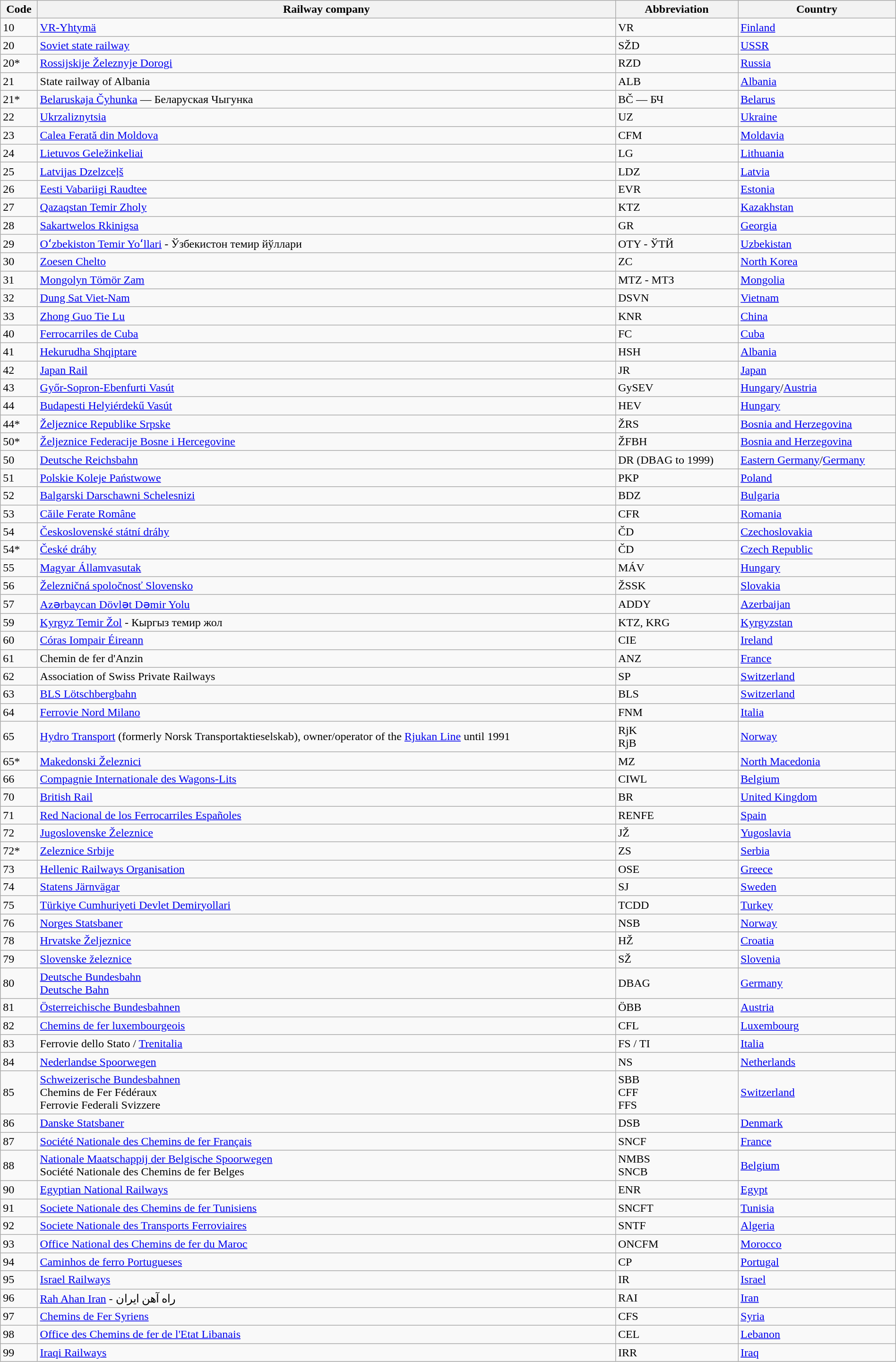<table class="wikitable sortable"  width="100%">
<tr>
<th>Code</th>
<th>Railway company</th>
<th>Abbreviation</th>
<th>Country</th>
</tr>
<tr>
<td>10</td>
<td><a href='#'>VR-Yhtymä</a></td>
<td>VR</td>
<td><a href='#'>Finland</a></td>
</tr>
<tr>
<td>20</td>
<td><a href='#'>Soviet state railway</a></td>
<td>SŽD</td>
<td><a href='#'>USSR</a></td>
</tr>
<tr>
<td>20*</td>
<td><a href='#'>Rossijskije Železnyje Dorogi</a></td>
<td>RZD</td>
<td><a href='#'>Russia</a></td>
</tr>
<tr>
<td>21</td>
<td>State railway of Albania</td>
<td>ALB</td>
<td><a href='#'>Albania</a></td>
</tr>
<tr>
<td>21*</td>
<td><a href='#'>Belaruskaja Čyhunka</a> — Беларуская Чыгунка</td>
<td>BČ — БЧ</td>
<td><a href='#'>Belarus</a></td>
</tr>
<tr>
<td>22</td>
<td><a href='#'>Ukrzaliznytsia</a></td>
<td>UZ</td>
<td><a href='#'>Ukraine</a></td>
</tr>
<tr>
<td>23</td>
<td><a href='#'>Calea Ferată din Moldova</a></td>
<td>CFM</td>
<td><a href='#'>Moldavia</a></td>
</tr>
<tr>
<td>24</td>
<td><a href='#'>Lietuvos Geležinkeliai</a></td>
<td>LG</td>
<td><a href='#'>Lithuania</a></td>
</tr>
<tr>
<td>25</td>
<td><a href='#'>Latvijas Dzelzceļš</a></td>
<td>LDZ</td>
<td><a href='#'>Latvia</a></td>
</tr>
<tr>
<td>26</td>
<td><a href='#'>Eesti Vabariigi Raudtee</a></td>
<td>EVR</td>
<td><a href='#'>Estonia</a></td>
</tr>
<tr>
<td>27</td>
<td><a href='#'>Qazaqstan Temir Zholy</a></td>
<td>KTZ</td>
<td><a href='#'>Kazakhstan</a></td>
</tr>
<tr>
<td>28</td>
<td><a href='#'>Sakartwelos Rkinigsa</a></td>
<td>GR</td>
<td><a href='#'>Georgia</a></td>
</tr>
<tr>
<td>29</td>
<td><a href='#'>Oʻzbekiston Temir Yoʻllari</a> - Ўзбекистон темир йўллари</td>
<td>OTY - ЎTЙ</td>
<td><a href='#'>Uzbekistan</a></td>
</tr>
<tr>
<td>30</td>
<td><a href='#'>Zoesen Chelto</a></td>
<td>ZC</td>
<td><a href='#'>North Korea</a></td>
</tr>
<tr>
<td>31</td>
<td><a href='#'>Mongolyn Tömör Zam</a></td>
<td>MTZ - МТЗ</td>
<td><a href='#'>Mongolia</a></td>
</tr>
<tr>
<td>32</td>
<td><a href='#'>Dung Sat Viet-Nam</a></td>
<td>DSVN</td>
<td><a href='#'>Vietnam</a></td>
</tr>
<tr>
<td>33</td>
<td><a href='#'>Zhong Guo Tie Lu</a></td>
<td>KNR</td>
<td><a href='#'>China</a></td>
</tr>
<tr>
<td>40</td>
<td><a href='#'>Ferrocarriles de Cuba</a></td>
<td>FC</td>
<td><a href='#'>Cuba</a></td>
</tr>
<tr>
<td>41</td>
<td><a href='#'>Hekurudha Shqiptare</a></td>
<td>HSH</td>
<td><a href='#'>Albania</a></td>
</tr>
<tr>
<td>42</td>
<td><a href='#'>Japan Rail</a></td>
<td>JR</td>
<td><a href='#'>Japan</a></td>
</tr>
<tr>
<td>43</td>
<td><a href='#'>Győr-Sopron-Ebenfurti Vasút</a></td>
<td>GySEV</td>
<td><a href='#'>Hungary</a>/<a href='#'>Austria</a></td>
</tr>
<tr>
<td>44</td>
<td><a href='#'>Budapesti Helyiérdekű Vasút</a></td>
<td>HEV</td>
<td><a href='#'>Hungary</a></td>
</tr>
<tr>
<td>44*</td>
<td><a href='#'>Željeznice Republike Srpske</a></td>
<td>ŽRS</td>
<td><a href='#'>Bosnia and Herzegovina</a></td>
</tr>
<tr>
<td>50*</td>
<td><a href='#'>Željeznice Federacije Bosne i Hercegovine</a></td>
<td>ŽFBH</td>
<td><a href='#'>Bosnia and Herzegovina</a></td>
</tr>
<tr>
<td>50</td>
<td><a href='#'>Deutsche Reichsbahn</a></td>
<td>DR (DBAG to 1999)</td>
<td><a href='#'>Eastern Germany</a>/<a href='#'>Germany</a></td>
</tr>
<tr>
<td>51</td>
<td><a href='#'>Polskie Koleje Państwowe</a></td>
<td>PKP</td>
<td><a href='#'>Poland</a></td>
</tr>
<tr>
<td>52</td>
<td><a href='#'>Balgarski Darschawni Schelesnizi</a></td>
<td>BDZ</td>
<td><a href='#'>Bulgaria</a></td>
</tr>
<tr>
<td>53</td>
<td><a href='#'>Căile Ferate Române</a></td>
<td>CFR</td>
<td><a href='#'>Romania</a></td>
</tr>
<tr>
<td>54</td>
<td><a href='#'>Československé státní dráhy</a></td>
<td>ČD</td>
<td><a href='#'>Czechoslovakia</a></td>
</tr>
<tr>
<td>54*</td>
<td><a href='#'>České dráhy</a></td>
<td>ČD</td>
<td><a href='#'>Czech Republic</a></td>
</tr>
<tr>
<td>55</td>
<td><a href='#'>Magyar Államvasutak</a></td>
<td>MÁV</td>
<td><a href='#'>Hungary</a></td>
</tr>
<tr>
<td>56</td>
<td><a href='#'>Železničná spoločnosť Slovensko</a></td>
<td>ŽSSK</td>
<td><a href='#'>Slovakia</a></td>
</tr>
<tr>
<td>57</td>
<td><a href='#'>Azərbaycan Dövlət Dəmir Yolu</a></td>
<td>ADDY</td>
<td><a href='#'>Azerbaijan</a></td>
</tr>
<tr>
<td>59</td>
<td><a href='#'>Kyrgyz Temir Žol</a> - Кыргыз темир жол</td>
<td>KTZ, KRG</td>
<td><a href='#'>Kyrgyzstan</a></td>
</tr>
<tr>
<td>60</td>
<td><a href='#'>Córas Iompair Éireann</a></td>
<td>CIE</td>
<td><a href='#'>Ireland</a></td>
</tr>
<tr>
<td>61</td>
<td>Chemin de fer d'Anzin</td>
<td>ANZ</td>
<td><a href='#'>France</a></td>
</tr>
<tr>
<td>62</td>
<td>Association of Swiss Private Railways</td>
<td>SP</td>
<td><a href='#'>Switzerland</a></td>
</tr>
<tr>
<td>63</td>
<td><a href='#'>BLS Lötschbergbahn</a></td>
<td>BLS</td>
<td><a href='#'>Switzerland</a></td>
</tr>
<tr>
<td>64</td>
<td><a href='#'>Ferrovie Nord Milano</a></td>
<td>FNM</td>
<td><a href='#'>Italia</a></td>
</tr>
<tr>
<td>65</td>
<td><a href='#'>Hydro Transport</a> (formerly Norsk Transportaktieselskab), owner/operator of the <a href='#'>Rjukan Line</a> until 1991</td>
<td>RjK<br>RjB</td>
<td><a href='#'>Norway</a></td>
</tr>
<tr>
<td>65*</td>
<td><a href='#'>Makedonski Železnici</a></td>
<td>MZ</td>
<td><a href='#'>North Macedonia</a></td>
</tr>
<tr>
<td>66</td>
<td><a href='#'>Compagnie Internationale des Wagons-Lits</a></td>
<td>CIWL</td>
<td><a href='#'>Belgium</a></td>
</tr>
<tr>
<td>70</td>
<td><a href='#'>British Rail</a></td>
<td>BR</td>
<td><a href='#'>United Kingdom</a></td>
</tr>
<tr>
<td>71</td>
<td><a href='#'>Red Nacional de los Ferrocarriles Españoles</a></td>
<td>RENFE</td>
<td><a href='#'>Spain</a></td>
</tr>
<tr>
<td>72</td>
<td><a href='#'>Jugoslovenske Železnice</a></td>
<td>JŽ</td>
<td><a href='#'>Yugoslavia</a></td>
</tr>
<tr>
<td>72*</td>
<td><a href='#'>Zeleznice Srbije</a></td>
<td>ZS</td>
<td><a href='#'>Serbia</a></td>
</tr>
<tr>
<td>73</td>
<td><a href='#'>Hellenic Railways Organisation</a></td>
<td>OSE</td>
<td><a href='#'>Greece</a></td>
</tr>
<tr>
<td>74</td>
<td><a href='#'>Statens Järnvägar</a></td>
<td>SJ</td>
<td><a href='#'>Sweden</a></td>
</tr>
<tr>
<td>75</td>
<td><a href='#'>Türkiye Cumhuriyeti Devlet Demiryollari</a></td>
<td>TCDD</td>
<td><a href='#'>Turkey</a></td>
</tr>
<tr>
<td>76</td>
<td><a href='#'>Norges Statsbaner</a></td>
<td>NSB</td>
<td><a href='#'>Norway</a></td>
</tr>
<tr>
<td>78</td>
<td><a href='#'>Hrvatske Željeznice</a></td>
<td>HŽ</td>
<td><a href='#'>Croatia</a></td>
</tr>
<tr>
<td>79</td>
<td><a href='#'>Slovenske železnice</a></td>
<td>SŽ</td>
<td><a href='#'>Slovenia</a></td>
</tr>
<tr>
<td>80</td>
<td><a href='#'>Deutsche Bundesbahn</a><br><a href='#'>Deutsche Bahn</a></td>
<td>DBAG</td>
<td><a href='#'>Germany</a></td>
</tr>
<tr>
<td>81</td>
<td><a href='#'>Österreichische Bundesbahnen</a></td>
<td>ÖBB</td>
<td><a href='#'>Austria</a></td>
</tr>
<tr>
<td>82</td>
<td><a href='#'>Chemins de fer luxembourgeois</a></td>
<td>CFL</td>
<td><a href='#'>Luxembourg</a></td>
</tr>
<tr>
<td>83</td>
<td>Ferrovie dello Stato / <a href='#'>Trenitalia</a></td>
<td>FS / TI</td>
<td><a href='#'>Italia</a></td>
</tr>
<tr>
<td>84</td>
<td><a href='#'>Nederlandse Spoorwegen</a></td>
<td>NS</td>
<td><a href='#'>Netherlands</a></td>
</tr>
<tr>
<td>85</td>
<td><a href='#'>Schweizerische Bundesbahnen</a><br>Chemins de Fer Fédéraux<br>Ferrovie Federali Svizzere</td>
<td>SBB<br>CFF<br>FFS</td>
<td><a href='#'>Switzerland</a></td>
</tr>
<tr>
<td>86</td>
<td><a href='#'>Danske Statsbaner</a></td>
<td>DSB</td>
<td><a href='#'>Denmark</a></td>
</tr>
<tr>
<td>87</td>
<td><a href='#'>Société Nationale des Chemins de fer Français</a></td>
<td>SNCF</td>
<td><a href='#'>France</a></td>
</tr>
<tr>
<td>88</td>
<td><a href='#'>Nationale Maatschappij der Belgische Spoorwegen</a><br>Société Nationale des Chemins de fer Belges</td>
<td>NMBS<br>SNCB</td>
<td><a href='#'>Belgium</a></td>
</tr>
<tr>
<td>90</td>
<td><a href='#'>Egyptian National Railways</a></td>
<td>ENR</td>
<td><a href='#'>Egypt</a></td>
</tr>
<tr>
<td>91</td>
<td><a href='#'>Societe Nationale des Chemins de fer Tunisiens</a></td>
<td>SNCFT</td>
<td><a href='#'>Tunisia</a></td>
</tr>
<tr>
<td>92</td>
<td><a href='#'>Societe Nationale des Transports Ferroviaires</a></td>
<td>SNTF</td>
<td><a href='#'>Algeria</a></td>
</tr>
<tr>
<td>93</td>
<td><a href='#'>Office National des Chemins de fer du Maroc</a></td>
<td>ONCFM</td>
<td><a href='#'>Morocco</a></td>
</tr>
<tr>
<td>94</td>
<td><a href='#'>Caminhos de ferro Portugueses</a></td>
<td>CP</td>
<td><a href='#'>Portugal</a></td>
</tr>
<tr>
<td>95</td>
<td><a href='#'>Israel Railways</a></td>
<td>IR</td>
<td><a href='#'>Israel</a></td>
</tr>
<tr>
<td>96</td>
<td><a href='#'>Rah Ahan Iran</a> - راه آهن ایران</td>
<td>RAI</td>
<td><a href='#'>Iran</a></td>
</tr>
<tr>
<td>97</td>
<td><a href='#'>Chemins de Fer Syriens</a></td>
<td>CFS</td>
<td><a href='#'>Syria</a></td>
</tr>
<tr>
<td>98</td>
<td><a href='#'>Office des Chemins de fer de l'Etat Libanais</a></td>
<td>CEL</td>
<td><a href='#'>Lebanon</a></td>
</tr>
<tr>
<td>99</td>
<td><a href='#'>Iraqi Railways</a></td>
<td>IRR</td>
<td><a href='#'>Iraq</a></td>
</tr>
</table>
